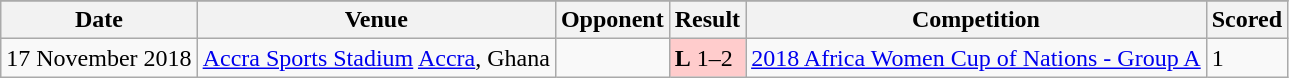<table class=wikitable>
<tr>
</tr>
<tr>
<th>Date</th>
<th>Venue</th>
<th>Opponent</th>
<th>Result</th>
<th>Competition</th>
<th>Scored</th>
</tr>
<tr>
<td>17 November 2018</td>
<td><a href='#'>Accra Sports Stadium</a> <a href='#'>Accra</a>, Ghana</td>
<td></td>
<td bgcolor=ffcccc><strong>L</strong>  1–2</td>
<td><a href='#'>2018 Africa Women Cup of Nations - Group A</a></td>
<td>1</td>
</tr>
</table>
